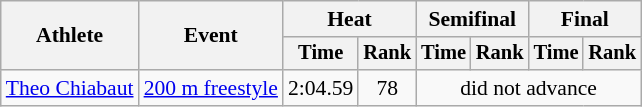<table class=wikitable style="font-size:90%">
<tr>
<th rowspan="2">Athlete</th>
<th rowspan="2">Event</th>
<th colspan="2">Heat</th>
<th colspan="2">Semifinal</th>
<th colspan="2">Final</th>
</tr>
<tr style="font-size:95%">
<th>Time</th>
<th>Rank</th>
<th>Time</th>
<th>Rank</th>
<th>Time</th>
<th>Rank</th>
</tr>
<tr align=center>
<td align=left><a href='#'>Theo Chiabaut</a></td>
<td align=left><a href='#'>200 m freestyle</a></td>
<td>2:04.59</td>
<td>78</td>
<td colspan=4>did not advance</td>
</tr>
</table>
